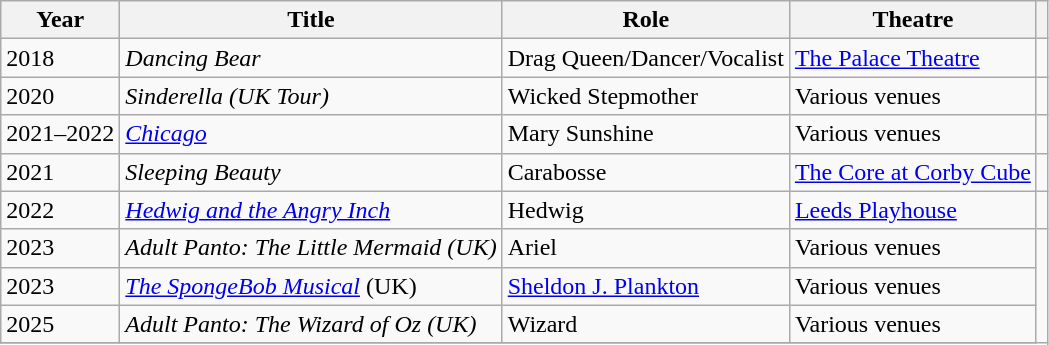<table class="wikitable">
<tr>
<th>Year</th>
<th>Title</th>
<th>Role</th>
<th>Theatre</th>
<th></th>
</tr>
<tr>
<td>2018</td>
<td><em>Dancing Bear</em></td>
<td>Drag Queen/Dancer/Vocalist</td>
<td><a href='#'>The Palace Theatre</a></td>
<td></td>
</tr>
<tr>
<td>2020</td>
<td><em>Sinderella (UK Tour)</em></td>
<td>Wicked Stepmother</td>
<td>Various venues</td>
<td></td>
</tr>
<tr>
<td>2021–2022</td>
<td><em><a href='#'>Chicago</a></em></td>
<td>Mary Sunshine</td>
<td>Various venues</td>
<td></td>
</tr>
<tr>
<td>2021</td>
<td><em>Sleeping Beauty</em></td>
<td>Carabosse</td>
<td><a href='#'>The Core at Corby Cube</a></td>
<td></td>
</tr>
<tr>
<td>2022</td>
<td><em><a href='#'>Hedwig and the Angry Inch</a></em></td>
<td>Hedwig</td>
<td><a href='#'>Leeds Playhouse</a></td>
<td></td>
</tr>
<tr>
<td>2023</td>
<td><em>Adult Panto: The Little Mermaid (UK)</em></td>
<td>Ariel</td>
<td>Various venues</td>
</tr>
<tr>
<td>2023</td>
<td><em><a href='#'>The SpongeBob Musical</a></em> (UK)</td>
<td><a href='#'>Sheldon J. Plankton</a></td>
<td>Various venues</td>
</tr>
<tr>
<td>2025</td>
<td><em>Adult Panto: The Wizard of Oz (UK)</em></td>
<td>Wizard</td>
<td>Various venues</td>
</tr>
<tr>
</tr>
</table>
